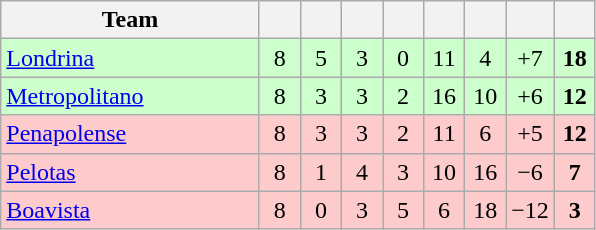<table class="wikitable" style="text-align: center;">
<tr>
<th width=165>Team</th>
<th width=20></th>
<th width=20></th>
<th width=20></th>
<th width=20></th>
<th width=20></th>
<th width=20></th>
<th width=20></th>
<th width=20></th>
</tr>
<tr bgcolor=#ccffcc>
<td align=left> <a href='#'>Londrina</a></td>
<td>8</td>
<td>5</td>
<td>3</td>
<td>0</td>
<td>11</td>
<td>4</td>
<td>+7</td>
<td><strong>18</strong></td>
</tr>
<tr bgcolor=#ccffcc>
<td align=left> <a href='#'>Metropolitano</a></td>
<td>8</td>
<td>3</td>
<td>3</td>
<td>2</td>
<td>16</td>
<td>10</td>
<td>+6</td>
<td><strong>12</strong></td>
</tr>
<tr bgcolor=#FDCBCC>
<td align=left> <a href='#'>Penapolense</a></td>
<td>8</td>
<td>3</td>
<td>3</td>
<td>2</td>
<td>11</td>
<td>6</td>
<td>+5</td>
<td><strong>12</strong></td>
</tr>
<tr bgcolor=#FDCBCC>
<td align=left> <a href='#'>Pelotas</a></td>
<td>8</td>
<td>1</td>
<td>4</td>
<td>3</td>
<td>10</td>
<td>16</td>
<td>−6</td>
<td><strong>7</strong></td>
</tr>
<tr bgcolor=#FDCBCC>
<td align=left> <a href='#'>Boavista</a></td>
<td>8</td>
<td>0</td>
<td>3</td>
<td>5</td>
<td>6</td>
<td>18</td>
<td>−12</td>
<td><strong>3</strong></td>
</tr>
</table>
